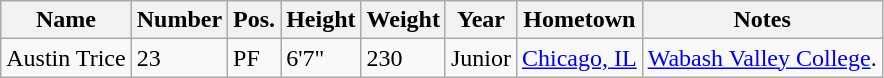<table class="wikitable sortable" border="1">
<tr>
<th>Name</th>
<th>Number</th>
<th>Pos.</th>
<th>Height</th>
<th>Weight</th>
<th>Year</th>
<th>Hometown</th>
<th class="unsortable">Notes</th>
</tr>
<tr>
<td>Austin Trice</td>
<td>23</td>
<td>PF</td>
<td>6'7"</td>
<td>230</td>
<td>Junior</td>
<td><a href='#'>Chicago, IL</a></td>
<td><a href='#'>Wabash Valley College</a>.</td>
</tr>
</table>
